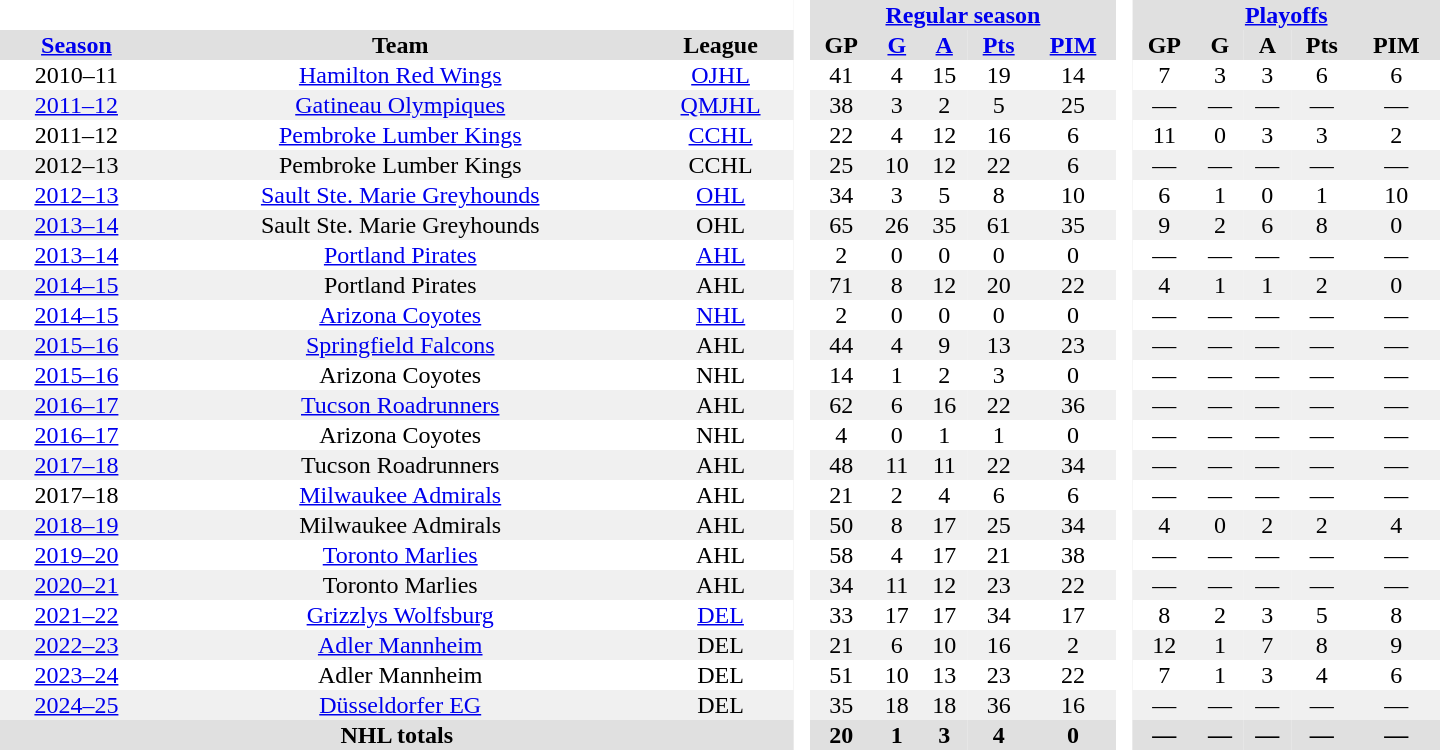<table border="0" cellpadding="1" cellspacing="0" style="text-align:center; width:60em;">
<tr style="background:#e0e0e0;">
<th colspan="3"  bgcolor="#ffffff"> </th>
<th rowspan="99" bgcolor="#ffffff"> </th>
<th colspan="5"><a href='#'>Regular season</a></th>
<th rowspan="99" bgcolor="#ffffff"> </th>
<th colspan="5"><a href='#'>Playoffs</a></th>
</tr>
<tr style="background:#e0e0e0;">
<th><a href='#'>Season</a></th>
<th>Team</th>
<th>League</th>
<th>GP</th>
<th><a href='#'>G</a></th>
<th><a href='#'>A</a></th>
<th><a href='#'>Pts</a></th>
<th><a href='#'>PIM</a></th>
<th>GP</th>
<th>G</th>
<th>A</th>
<th>Pts</th>
<th>PIM</th>
</tr>
<tr>
<td>2010–11</td>
<td><a href='#'>Hamilton Red Wings</a></td>
<td><a href='#'>OJHL</a></td>
<td>41</td>
<td>4</td>
<td>15</td>
<td>19</td>
<td>14</td>
<td>7</td>
<td>3</td>
<td>3</td>
<td>6</td>
<td>6</td>
</tr>
<tr bgcolor="#f0f0f0">
<td><a href='#'>2011–12</a></td>
<td><a href='#'>Gatineau Olympiques</a></td>
<td><a href='#'>QMJHL</a></td>
<td>38</td>
<td>3</td>
<td>2</td>
<td>5</td>
<td>25</td>
<td>—</td>
<td>—</td>
<td>—</td>
<td>—</td>
<td>—</td>
</tr>
<tr>
<td 2011–12 CCHL season>2011–12</td>
<td><a href='#'>Pembroke Lumber Kings</a></td>
<td><a href='#'>CCHL</a></td>
<td>22</td>
<td>4</td>
<td>12</td>
<td>16</td>
<td>6</td>
<td>11</td>
<td>0</td>
<td>3</td>
<td>3</td>
<td>2</td>
</tr>
<tr bgcolor="#f0f0f0">
<td 2012–13 CCHL season>2012–13</td>
<td>Pembroke Lumber Kings</td>
<td>CCHL</td>
<td>25</td>
<td>10</td>
<td>12</td>
<td>22</td>
<td>6</td>
<td>—</td>
<td>—</td>
<td>—</td>
<td>—</td>
<td>—</td>
</tr>
<tr>
<td><a href='#'>2012–13</a></td>
<td><a href='#'>Sault Ste. Marie Greyhounds</a></td>
<td><a href='#'>OHL</a></td>
<td>34</td>
<td>3</td>
<td>5</td>
<td>8</td>
<td>10</td>
<td>6</td>
<td>1</td>
<td>0</td>
<td>1</td>
<td>10</td>
</tr>
<tr bgcolor="#f0f0f0">
<td><a href='#'>2013–14</a></td>
<td>Sault Ste. Marie Greyhounds</td>
<td>OHL</td>
<td>65</td>
<td>26</td>
<td>35</td>
<td>61</td>
<td>35</td>
<td>9</td>
<td>2</td>
<td>6</td>
<td>8</td>
<td>0</td>
</tr>
<tr>
<td><a href='#'>2013–14</a></td>
<td><a href='#'>Portland Pirates</a></td>
<td><a href='#'>AHL</a></td>
<td>2</td>
<td>0</td>
<td>0</td>
<td>0</td>
<td>0</td>
<td>—</td>
<td>—</td>
<td>—</td>
<td>—</td>
<td>—</td>
</tr>
<tr bgcolor="#f0f0f0">
<td><a href='#'>2014–15</a></td>
<td>Portland Pirates</td>
<td>AHL</td>
<td>71</td>
<td>8</td>
<td>12</td>
<td>20</td>
<td>22</td>
<td>4</td>
<td>1</td>
<td>1</td>
<td>2</td>
<td>0</td>
</tr>
<tr>
<td><a href='#'>2014–15</a></td>
<td><a href='#'>Arizona Coyotes</a></td>
<td><a href='#'>NHL</a></td>
<td>2</td>
<td>0</td>
<td>0</td>
<td>0</td>
<td>0</td>
<td>—</td>
<td>—</td>
<td>—</td>
<td>—</td>
<td>—</td>
</tr>
<tr bgcolor="#f0f0f0">
<td><a href='#'>2015–16</a></td>
<td><a href='#'>Springfield Falcons</a></td>
<td>AHL</td>
<td>44</td>
<td>4</td>
<td>9</td>
<td>13</td>
<td>23</td>
<td>—</td>
<td>—</td>
<td>—</td>
<td>—</td>
<td>—</td>
</tr>
<tr>
<td><a href='#'>2015–16</a></td>
<td>Arizona Coyotes</td>
<td>NHL</td>
<td>14</td>
<td>1</td>
<td>2</td>
<td>3</td>
<td>0</td>
<td>—</td>
<td>—</td>
<td>—</td>
<td>—</td>
<td>—</td>
</tr>
<tr bgcolor="#f0f0f0">
<td><a href='#'>2016–17</a></td>
<td><a href='#'>Tucson Roadrunners</a></td>
<td>AHL</td>
<td>62</td>
<td>6</td>
<td>16</td>
<td>22</td>
<td>36</td>
<td>—</td>
<td>—</td>
<td>—</td>
<td>—</td>
<td>—</td>
</tr>
<tr>
<td><a href='#'>2016–17</a></td>
<td>Arizona Coyotes</td>
<td>NHL</td>
<td>4</td>
<td>0</td>
<td>1</td>
<td>1</td>
<td>0</td>
<td>—</td>
<td>—</td>
<td>—</td>
<td>—</td>
<td>—</td>
</tr>
<tr bgcolor="#f0f0f0">
<td><a href='#'>2017–18</a></td>
<td>Tucson Roadrunners</td>
<td>AHL</td>
<td>48</td>
<td>11</td>
<td>11</td>
<td>22</td>
<td>34</td>
<td>—</td>
<td>—</td>
<td>—</td>
<td>—</td>
<td>—</td>
</tr>
<tr>
<td>2017–18</td>
<td><a href='#'>Milwaukee Admirals</a></td>
<td>AHL</td>
<td>21</td>
<td>2</td>
<td>4</td>
<td>6</td>
<td>6</td>
<td>—</td>
<td>—</td>
<td>—</td>
<td>—</td>
<td>—</td>
</tr>
<tr bgcolor="#f0f0f0">
<td><a href='#'>2018–19</a></td>
<td>Milwaukee Admirals</td>
<td>AHL</td>
<td>50</td>
<td>8</td>
<td>17</td>
<td>25</td>
<td>34</td>
<td>4</td>
<td>0</td>
<td>2</td>
<td>2</td>
<td>4</td>
</tr>
<tr>
<td><a href='#'>2019–20</a></td>
<td><a href='#'>Toronto Marlies</a></td>
<td>AHL</td>
<td>58</td>
<td>4</td>
<td>17</td>
<td>21</td>
<td>38</td>
<td>—</td>
<td>—</td>
<td>—</td>
<td>—</td>
<td>—</td>
</tr>
<tr bgcolor="#f0f0f0">
<td><a href='#'>2020–21</a></td>
<td>Toronto Marlies</td>
<td>AHL</td>
<td>34</td>
<td>11</td>
<td>12</td>
<td>23</td>
<td>22</td>
<td>—</td>
<td>—</td>
<td>—</td>
<td>—</td>
<td>—</td>
</tr>
<tr>
<td><a href='#'>2021–22</a></td>
<td><a href='#'>Grizzlys Wolfsburg</a></td>
<td><a href='#'>DEL</a></td>
<td>33</td>
<td>17</td>
<td>17</td>
<td>34</td>
<td>17</td>
<td>8</td>
<td>2</td>
<td>3</td>
<td>5</td>
<td>8</td>
</tr>
<tr bgcolor="#f0f0f0">
<td><a href='#'>2022–23</a></td>
<td><a href='#'>Adler Mannheim</a></td>
<td>DEL</td>
<td>21</td>
<td>6</td>
<td>10</td>
<td>16</td>
<td>2</td>
<td>12</td>
<td>1</td>
<td>7</td>
<td>8</td>
<td>9</td>
</tr>
<tr>
<td><a href='#'>2023–24</a></td>
<td>Adler Mannheim</td>
<td>DEL</td>
<td>51</td>
<td>10</td>
<td>13</td>
<td>23</td>
<td>22</td>
<td>7</td>
<td>1</td>
<td>3</td>
<td>4</td>
<td>6</td>
</tr>
<tr bgcolor="#f0f0f0">
<td><a href='#'>2024–25</a></td>
<td><a href='#'>Düsseldorfer EG</a></td>
<td>DEL</td>
<td>35</td>
<td>18</td>
<td>18</td>
<td>36</td>
<td>16</td>
<td>—</td>
<td>—</td>
<td>—</td>
<td>—</td>
<td>—</td>
</tr>
<tr ALIGN="center" bgcolor="#e0e0e0">
<th colspan="3">NHL totals</th>
<th>20</th>
<th>1</th>
<th>3</th>
<th>4</th>
<th>0</th>
<th>—</th>
<th>—</th>
<th>—</th>
<th>—</th>
<th>—</th>
</tr>
</table>
